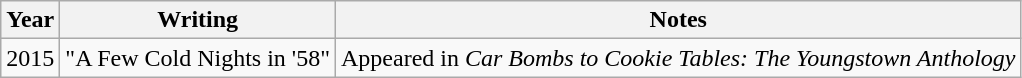<table class="wikitable">
<tr>
<th>Year</th>
<th>Writing</th>
<th>Notes</th>
</tr>
<tr>
<td>2015</td>
<td>"A Few Cold Nights in '58"</td>
<td>Appeared in <em>Car Bombs to Cookie Tables: The Youngstown Anthology</em></td>
</tr>
</table>
